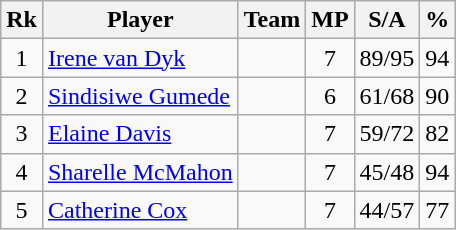<table class=wikitable>
<tr>
<th>Rk</th>
<th>Player</th>
<th>Team</th>
<th>MP</th>
<th>S/A</th>
<th>%</th>
</tr>
<tr>
<td align=center>1</td>
<td><a href='#'>Irene van Dyk</a></td>
<td></td>
<td align=center>7</td>
<td align=center>89/95</td>
<td align=center>94</td>
</tr>
<tr>
<td align=center>2</td>
<td><a href='#'>Sindisiwe Gumede</a></td>
<td></td>
<td align=center>6</td>
<td align=center>61/68</td>
<td align=center>90</td>
</tr>
<tr>
<td align=center>3</td>
<td><a href='#'>Elaine Davis</a></td>
<td></td>
<td align=center>7</td>
<td align=center>59/72</td>
<td align=center>82</td>
</tr>
<tr>
<td align=center>4</td>
<td><a href='#'>Sharelle McMahon</a></td>
<td></td>
<td align=center>7</td>
<td align=center>45/48</td>
<td align=center>94</td>
</tr>
<tr>
<td align=center>5</td>
<td><a href='#'>Catherine Cox</a></td>
<td></td>
<td align=center>7</td>
<td align=center>44/57</td>
<td align=center>77</td>
</tr>
</table>
